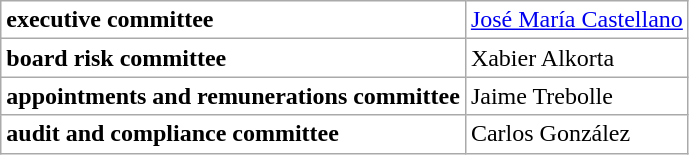<table border="2" style="background:#ffffff" align="top" class="sortable wikitable">
<tr>
<td><strong>executive committee</strong></td>
<td><a href='#'>José María Castellano</a></td>
</tr>
<tr>
<td><strong>board risk committee</strong></td>
<td>Xabier Alkorta</td>
</tr>
<tr>
<td><strong>appointments and remunerations committee</strong></td>
<td>Jaime Trebolle</td>
</tr>
<tr>
<td><strong>audit and compliance committee</strong></td>
<td>Carlos González</td>
</tr>
</table>
